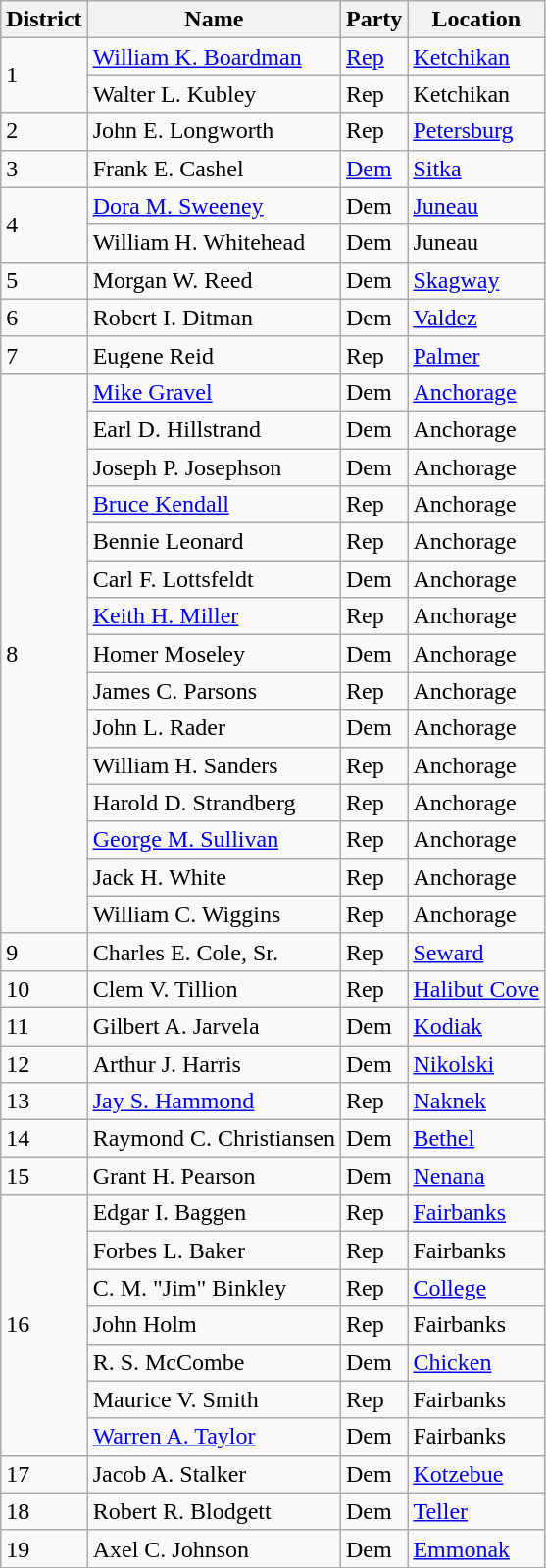<table class="wikitable">
<tr>
<th>District</th>
<th>Name</th>
<th>Party</th>
<th>Location</th>
</tr>
<tr>
<td rowspan="2">1</td>
<td><a href='#'>William K. Boardman</a></td>
<td><a href='#'>Rep</a></td>
<td><a href='#'>Ketchikan</a></td>
</tr>
<tr>
<td>Walter L. Kubley</td>
<td>Rep</td>
<td>Ketchikan</td>
</tr>
<tr>
<td>2</td>
<td>John E. Longworth</td>
<td>Rep</td>
<td><a href='#'>Petersburg</a></td>
</tr>
<tr>
<td>3</td>
<td>Frank E. Cashel</td>
<td><a href='#'>Dem</a></td>
<td><a href='#'>Sitka</a></td>
</tr>
<tr>
<td rowspan="2">4</td>
<td><a href='#'>Dora M. Sweeney</a></td>
<td>Dem</td>
<td><a href='#'>Juneau</a></td>
</tr>
<tr>
<td>William H. Whitehead</td>
<td>Dem</td>
<td>Juneau</td>
</tr>
<tr>
<td>5</td>
<td>Morgan W. Reed</td>
<td>Dem</td>
<td><a href='#'>Skagway</a></td>
</tr>
<tr>
<td>6</td>
<td>Robert I. Ditman</td>
<td>Dem</td>
<td><a href='#'>Valdez</a></td>
</tr>
<tr>
<td>7</td>
<td>Eugene Reid</td>
<td>Rep</td>
<td><a href='#'>Palmer</a></td>
</tr>
<tr>
<td rowspan="15">8</td>
<td><a href='#'>Mike Gravel</a></td>
<td>Dem</td>
<td><a href='#'>Anchorage</a></td>
</tr>
<tr>
<td>Earl D. Hillstrand</td>
<td>Dem</td>
<td>Anchorage</td>
</tr>
<tr>
<td>Joseph P. Josephson</td>
<td>Dem</td>
<td>Anchorage</td>
</tr>
<tr>
<td><a href='#'>Bruce Kendall</a></td>
<td>Rep</td>
<td>Anchorage</td>
</tr>
<tr>
<td>Bennie Leonard</td>
<td>Rep</td>
<td>Anchorage</td>
</tr>
<tr>
<td>Carl F. Lottsfeldt</td>
<td>Dem</td>
<td>Anchorage</td>
</tr>
<tr>
<td><a href='#'>Keith H. Miller</a></td>
<td>Rep</td>
<td>Anchorage</td>
</tr>
<tr>
<td>Homer Moseley</td>
<td>Dem</td>
<td>Anchorage</td>
</tr>
<tr>
<td>James C. Parsons</td>
<td>Rep</td>
<td>Anchorage</td>
</tr>
<tr>
<td>John L. Rader</td>
<td>Dem</td>
<td>Anchorage</td>
</tr>
<tr>
<td>William H. Sanders</td>
<td>Rep</td>
<td>Anchorage</td>
</tr>
<tr>
<td>Harold D. Strandberg</td>
<td>Rep</td>
<td>Anchorage</td>
</tr>
<tr>
<td><a href='#'>George M. Sullivan</a></td>
<td>Rep</td>
<td>Anchorage</td>
</tr>
<tr>
<td>Jack H. White</td>
<td>Rep</td>
<td>Anchorage</td>
</tr>
<tr>
<td>William C. Wiggins</td>
<td>Rep</td>
<td>Anchorage</td>
</tr>
<tr>
<td>9</td>
<td>Charles E. Cole, Sr.</td>
<td>Rep</td>
<td><a href='#'>Seward</a></td>
</tr>
<tr>
<td>10</td>
<td>Clem V. Tillion</td>
<td>Rep</td>
<td><a href='#'>Halibut Cove</a></td>
</tr>
<tr>
<td>11</td>
<td>Gilbert A. Jarvela</td>
<td>Dem</td>
<td><a href='#'>Kodiak</a></td>
</tr>
<tr>
<td>12</td>
<td>Arthur J. Harris</td>
<td>Dem</td>
<td><a href='#'>Nikolski</a></td>
</tr>
<tr>
<td>13</td>
<td><a href='#'>Jay S. Hammond</a></td>
<td>Rep</td>
<td><a href='#'>Naknek</a></td>
</tr>
<tr>
<td>14</td>
<td>Raymond C. Christiansen</td>
<td>Dem</td>
<td><a href='#'>Bethel</a></td>
</tr>
<tr>
<td>15</td>
<td>Grant H. Pearson</td>
<td>Dem</td>
<td><a href='#'>Nenana</a></td>
</tr>
<tr>
<td rowspan="7">16</td>
<td>Edgar I. Baggen</td>
<td>Rep</td>
<td><a href='#'>Fairbanks</a></td>
</tr>
<tr>
<td>Forbes L. Baker</td>
<td>Rep</td>
<td>Fairbanks</td>
</tr>
<tr>
<td>C. M. "Jim" Binkley</td>
<td>Rep</td>
<td><a href='#'>College</a></td>
</tr>
<tr>
<td>John Holm</td>
<td>Rep</td>
<td>Fairbanks</td>
</tr>
<tr>
<td>R. S. McCombe</td>
<td>Dem</td>
<td><a href='#'>Chicken</a></td>
</tr>
<tr>
<td>Maurice V. Smith</td>
<td>Rep</td>
<td>Fairbanks</td>
</tr>
<tr>
<td><a href='#'>Warren A. Taylor</a></td>
<td>Dem</td>
<td>Fairbanks</td>
</tr>
<tr>
<td>17</td>
<td>Jacob A. Stalker</td>
<td>Dem</td>
<td><a href='#'>Kotzebue</a></td>
</tr>
<tr>
<td>18</td>
<td>Robert R. Blodgett</td>
<td>Dem</td>
<td><a href='#'>Teller</a></td>
</tr>
<tr>
<td>19</td>
<td>Axel C. Johnson</td>
<td>Dem</td>
<td><a href='#'>Emmonak</a></td>
</tr>
</table>
